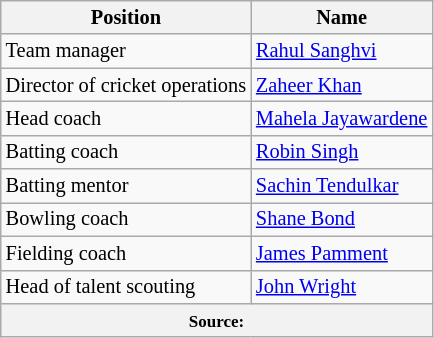<table class="wikitable"  style="font-size:85%;">
<tr>
<th>Position</th>
<th>Name</th>
</tr>
<tr>
<td>Team manager</td>
<td><a href='#'>Rahul Sanghvi</a></td>
</tr>
<tr>
<td>Director of cricket operations</td>
<td><a href='#'>Zaheer Khan</a></td>
</tr>
<tr>
<td>Head coach</td>
<td><a href='#'>Mahela Jayawardene</a></td>
</tr>
<tr>
<td>Batting coach</td>
<td><a href='#'>Robin Singh</a></td>
</tr>
<tr>
<td>Batting mentor</td>
<td><a href='#'>Sachin Tendulkar</a></td>
</tr>
<tr>
<td>Bowling coach</td>
<td><a href='#'>Shane Bond</a></td>
</tr>
<tr>
<td>Fielding coach</td>
<td><a href='#'>James Pamment</a></td>
</tr>
<tr>
<td>Head of talent scouting</td>
<td><a href='#'>John Wright</a></td>
</tr>
<tr>
<th colspan="2" style="text-align: center;"><small>Source:</small></th>
</tr>
</table>
